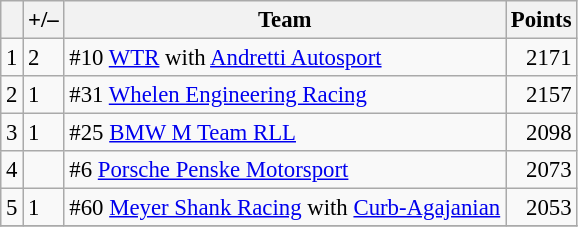<table class="wikitable" style="font-size: 95%;">
<tr>
<th scope="col"></th>
<th scope="col">+/–</th>
<th scope="col">Team</th>
<th scope="col">Points</th>
</tr>
<tr>
<td align=center>1</td>
<td align="left"> 2</td>
<td> #10 <a href='#'>WTR</a> with <a href='#'>Andretti Autosport</a></td>
<td align=right>2171</td>
</tr>
<tr>
<td align=center>2</td>
<td align="left"> 1</td>
<td> #31 <a href='#'>Whelen Engineering Racing</a></td>
<td align=right>2157</td>
</tr>
<tr>
<td align=center>3</td>
<td align="left"> 1</td>
<td> #25 <a href='#'>BMW M Team RLL</a></td>
<td align=right>2098</td>
</tr>
<tr>
<td align=center>4</td>
<td align="left"></td>
<td> #6 <a href='#'>Porsche Penske Motorsport</a></td>
<td align=right>2073</td>
</tr>
<tr>
<td align=center>5</td>
<td align="left"> 1</td>
<td> #60 <a href='#'>Meyer Shank Racing</a> with <a href='#'>Curb-Agajanian</a></td>
<td align=right>2053</td>
</tr>
<tr>
</tr>
</table>
